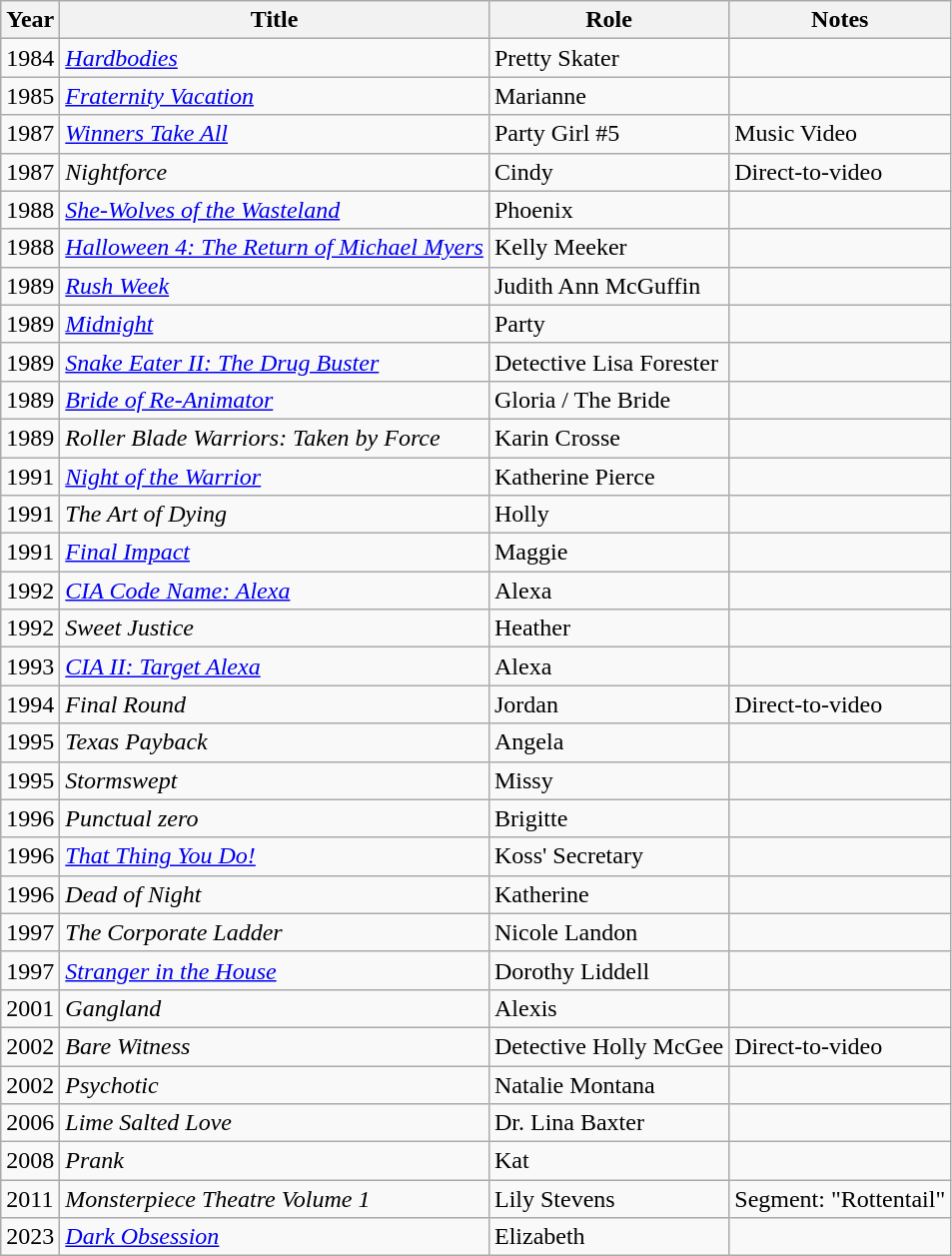<table class="wikitable sortable">
<tr>
<th>Year</th>
<th>Title</th>
<th>Role</th>
<th class="unsortable">Notes</th>
</tr>
<tr>
<td>1984</td>
<td><em><a href='#'>Hardbodies</a></em></td>
<td>Pretty Skater</td>
<td></td>
</tr>
<tr>
<td>1985</td>
<td><em><a href='#'>Fraternity Vacation</a></em></td>
<td>Marianne</td>
<td></td>
</tr>
<tr>
<td>1987</td>
<td><em><a href='#'>Winners Take All</a></em></td>
<td>Party Girl #5</td>
<td>Music Video</td>
</tr>
<tr>
<td>1987</td>
<td><em>Nightforce</em></td>
<td>Cindy</td>
<td>Direct-to-video</td>
</tr>
<tr>
<td>1988</td>
<td><em><a href='#'>She-Wolves of the Wasteland</a></em></td>
<td>Phoenix</td>
<td></td>
</tr>
<tr>
<td>1988</td>
<td><em><a href='#'>Halloween 4: The Return of Michael Myers</a></em></td>
<td>Kelly Meeker</td>
<td></td>
</tr>
<tr>
<td>1989</td>
<td><em><a href='#'>Rush Week</a></em></td>
<td>Judith Ann McGuffin</td>
<td></td>
</tr>
<tr>
<td>1989</td>
<td><em><a href='#'>Midnight</a></em></td>
<td>Party</td>
<td></td>
</tr>
<tr>
<td>1989</td>
<td><em><a href='#'>Snake Eater II: The Drug Buster</a></em></td>
<td>Detective Lisa Forester</td>
<td></td>
</tr>
<tr>
<td>1989</td>
<td><em><a href='#'>Bride of Re-Animator</a></em></td>
<td>Gloria / The Bride</td>
<td></td>
</tr>
<tr>
<td>1989</td>
<td><em>Roller Blade Warriors: Taken by Force</em></td>
<td>Karin Crosse</td>
<td></td>
</tr>
<tr>
<td>1991</td>
<td><em><a href='#'>Night of the Warrior</a></em></td>
<td>Katherine Pierce</td>
<td></td>
</tr>
<tr>
<td>1991</td>
<td><em>The Art of Dying</em></td>
<td>Holly</td>
<td></td>
</tr>
<tr>
<td>1991</td>
<td><em><a href='#'>Final Impact</a></em></td>
<td>Maggie</td>
<td></td>
</tr>
<tr>
<td>1992</td>
<td><em><a href='#'>CIA Code Name: Alexa</a></em></td>
<td>Alexa</td>
<td></td>
</tr>
<tr>
<td>1992</td>
<td><em>Sweet Justice</em></td>
<td>Heather</td>
<td></td>
</tr>
<tr>
<td>1993</td>
<td><em><a href='#'>CIA II: Target Alexa</a></em></td>
<td>Alexa</td>
<td></td>
</tr>
<tr>
<td>1994</td>
<td><em>Final Round</em></td>
<td>Jordan</td>
<td>Direct-to-video</td>
</tr>
<tr>
<td>1995</td>
<td><em>Texas Payback</em></td>
<td>Angela</td>
<td></td>
</tr>
<tr>
<td>1995</td>
<td><em>Stormswept</em></td>
<td>Missy</td>
<td></td>
</tr>
<tr>
<td>1996</td>
<td><em>Punctual zero</em></td>
<td>Brigitte</td>
<td></td>
</tr>
<tr>
<td>1996</td>
<td><em><a href='#'>That Thing You Do!</a></em></td>
<td>Koss' Secretary</td>
<td></td>
</tr>
<tr>
<td>1996</td>
<td><em>Dead of Night</em></td>
<td>Katherine</td>
<td></td>
</tr>
<tr>
<td>1997</td>
<td><em>The Corporate Ladder</em></td>
<td>Nicole Landon</td>
<td></td>
</tr>
<tr>
<td>1997</td>
<td><em><a href='#'>Stranger in the House</a></em></td>
<td>Dorothy Liddell</td>
<td></td>
</tr>
<tr>
<td>2001</td>
<td><em>Gangland</em></td>
<td>Alexis</td>
<td></td>
</tr>
<tr>
<td>2002</td>
<td><em>Bare Witness</em></td>
<td>Detective Holly McGee</td>
<td>Direct-to-video</td>
</tr>
<tr>
<td>2002</td>
<td><em>Psychotic</em></td>
<td>Natalie Montana</td>
<td></td>
</tr>
<tr>
<td>2006</td>
<td><em>Lime Salted Love</em></td>
<td>Dr. Lina Baxter</td>
<td></td>
</tr>
<tr>
<td>2008</td>
<td><em>Prank</em></td>
<td>Kat</td>
<td></td>
</tr>
<tr>
<td>2011</td>
<td><em>Monsterpiece Theatre Volume 1</em></td>
<td>Lily Stevens</td>
<td>Segment: "Rottentail"</td>
</tr>
<tr>
<td>2023</td>
<td><em><a href='#'>Dark Obsession</a></em></td>
<td>Elizabeth</td>
<td></td>
</tr>
</table>
